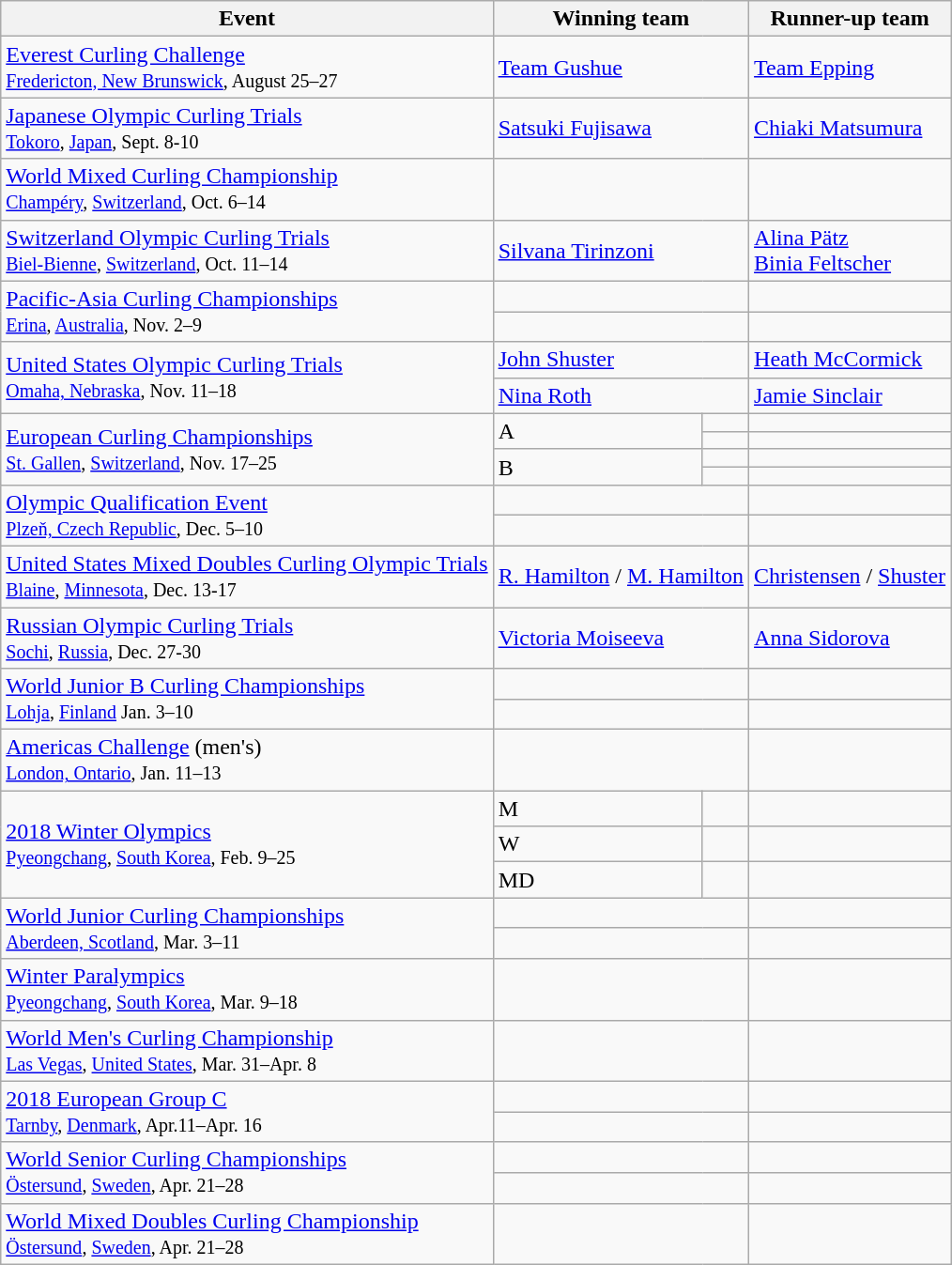<table class="wikitable" style="white-space:nowrap;">
<tr>
<th>Event</th>
<th colspan=2>Winning team</th>
<th>Runner-up team</th>
</tr>
<tr>
<td><a href='#'>Everest Curling Challenge</a> <br> <small><a href='#'>Fredericton, New Brunswick</a>, August 25–27</small></td>
<td colspan=2><a href='#'>Team Gushue</a></td>
<td colspan=2><a href='#'>Team Epping</a></td>
</tr>
<tr>
<td><a href='#'>Japanese Olympic Curling Trials</a> <br> <small><a href='#'>Tokoro</a>, <a href='#'>Japan</a>, Sept. 8-10</small></td>
<td colspan=2> <a href='#'>Satsuki Fujisawa</a></td>
<td> <a href='#'>Chiaki Matsumura</a></td>
</tr>
<tr>
<td><a href='#'>World Mixed Curling Championship</a> <br> <small><a href='#'>Champéry</a>, <a href='#'>Switzerland</a>, Oct. 6–14</small></td>
<td colspan=2></td>
<td></td>
</tr>
<tr>
<td><a href='#'>Switzerland Olympic Curling Trials</a> <br> <small><a href='#'>Biel-Bienne</a>, <a href='#'>Switzerland</a>, Oct. 11–14</small></td>
<td colspan=2> <a href='#'>Silvana Tirinzoni</a></td>
<td> <a href='#'>Alina Pätz</a><br> <a href='#'>Binia Feltscher</a></td>
</tr>
<tr>
<td rowspan=2><a href='#'>Pacific-Asia Curling Championships</a> <br> <small><a href='#'>Erina</a>, <a href='#'>Australia</a>, Nov. 2–9</small></td>
<td colspan=2></td>
<td></td>
</tr>
<tr>
<td colspan=2></td>
<td></td>
</tr>
<tr>
<td rowspan=2><a href='#'>United States Olympic Curling Trials</a> <br> <small><a href='#'>Omaha, Nebraska</a>, Nov. 11–18</small></td>
<td colspan=2> <a href='#'>John Shuster</a></td>
<td> <a href='#'>Heath McCormick</a></td>
</tr>
<tr>
<td colspan=2> <a href='#'>Nina Roth</a></td>
<td> <a href='#'>Jamie Sinclair</a></td>
</tr>
<tr>
<td rowspan=4><a href='#'>European Curling Championships</a> <br> <small><a href='#'>St. Gallen</a>, <a href='#'>Switzerland</a>, Nov. 17–25</small></td>
<td rowspan=2>A</td>
<td></td>
<td></td>
</tr>
<tr>
<td></td>
<td></td>
</tr>
<tr>
<td rowspan=2>B</td>
<td></td>
<td></td>
</tr>
<tr>
<td></td>
<td></td>
</tr>
<tr>
<td rowspan=2><a href='#'>Olympic Qualification Event</a> <br> <small><a href='#'>Plzeň, Czech Republic</a>, Dec. 5–10</small></td>
<td colspan=2></td>
<td></td>
</tr>
<tr>
<td colspan=2></td>
<td></td>
</tr>
<tr>
<td><a href='#'>United States Mixed Doubles Curling Olympic Trials</a> <br> <small><a href='#'>Blaine</a>, <a href='#'>Minnesota</a>, Dec. 13-17</small></td>
<td colspan=2> <a href='#'>R. Hamilton</a> / <a href='#'>M. Hamilton</a></td>
<td> <a href='#'>Christensen</a> / <a href='#'>Shuster</a></td>
</tr>
<tr>
<td><a href='#'>Russian Olympic Curling Trials</a><br><small><a href='#'>Sochi</a>, <a href='#'>Russia</a>, Dec. 27-30</small></td>
<td colspan=2> <a href='#'>Victoria Moiseeva</a></td>
<td> <a href='#'>Anna Sidorova</a></td>
</tr>
<tr>
<td rowspan=2><a href='#'>World Junior B Curling Championships</a> <br> <small><a href='#'>Lohja</a>, <a href='#'>Finland</a> Jan. 3–10</small></td>
<td colspan="2"></td>
<td></td>
</tr>
<tr>
<td colspan=2></td>
<td></td>
</tr>
<tr>
<td><a href='#'>Americas Challenge</a> (men's) <br> <small><a href='#'>London, Ontario</a>, Jan. 11–13</small></td>
<td colspan=2></td>
<td></td>
</tr>
<tr>
<td rowspan=3><a href='#'>2018 Winter Olympics</a> <br> <small><a href='#'>Pyeongchang</a>, <a href='#'>South Korea</a>, Feb. 9–25</small></td>
<td rowspan=1>M</td>
<td></td>
<td></td>
</tr>
<tr>
<td rowspan=1>W</td>
<td></td>
<td></td>
</tr>
<tr>
<td rowspan=1>MD</td>
<td></td>
<td></td>
</tr>
<tr>
<td rowspan=2><a href='#'>World Junior Curling Championships</a> <br> <small><a href='#'>Aberdeen, Scotland</a>, Mar. 3–11</small></td>
<td colspan=2></td>
<td></td>
</tr>
<tr>
<td colspan=2></td>
<td></td>
</tr>
<tr>
<td><a href='#'>Winter Paralympics</a> <br> <small><a href='#'>Pyeongchang</a>, <a href='#'>South Korea</a>, Mar. 9–18</small></td>
<td colspan=2></td>
<td></td>
</tr>
<tr>
<td><a href='#'>World Men's Curling Championship</a> <br> <small><a href='#'>Las Vegas</a>, <a href='#'>United States</a>, Mar. 31–Apr. 8</small></td>
<td colspan=2></td>
<td></td>
</tr>
<tr>
<td rowspan=2><a href='#'>2018 European Group C</a> <br> <small><a href='#'>Tarnby</a>, <a href='#'>Denmark</a>, Apr.11–Apr. 16</small></td>
<td colspan=2></td>
<td></td>
</tr>
<tr>
<td colspan=2></td>
<td></td>
</tr>
<tr>
<td rowspan=2><a href='#'>World Senior Curling Championships</a> <br> <small><a href='#'>Östersund</a>, <a href='#'>Sweden</a>, Apr. 21–28</small></td>
<td colspan=2></td>
<td></td>
</tr>
<tr>
<td colspan=2></td>
<td></td>
</tr>
<tr>
<td><a href='#'>World Mixed Doubles Curling Championship</a> <br> <small><a href='#'>Östersund</a>, <a href='#'>Sweden</a>, Apr. 21–28</small></td>
<td colspan=2></td>
<td></td>
</tr>
</table>
